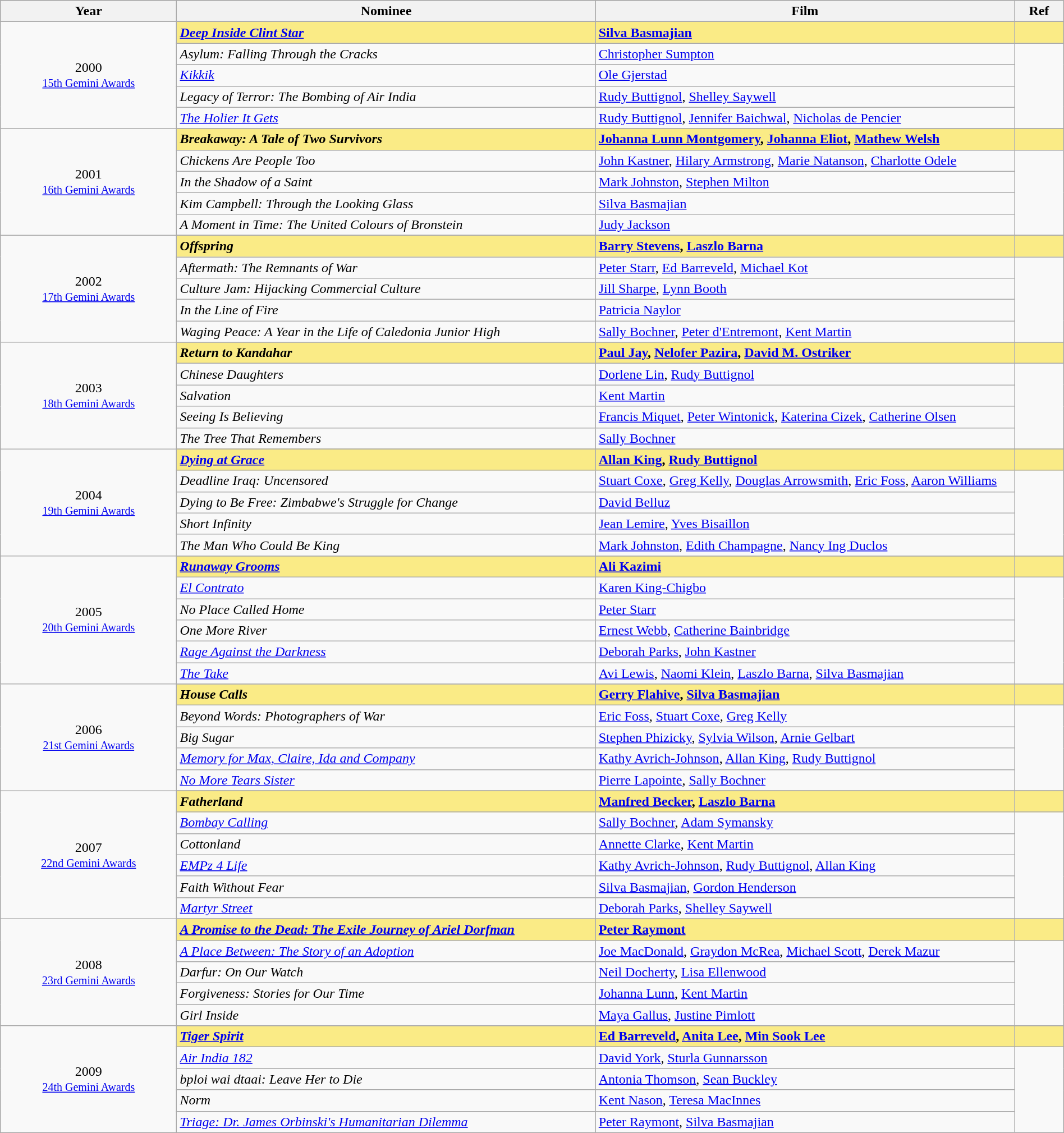<table class="wikitable" style="width:100%;">
<tr style="background:#bebebe;">
<th style="width:8%;">Year</th>
<th style="width:19%;">Nominee</th>
<th style="width:19%;">Film</th>
<th style="width:2%;">Ref</th>
</tr>
<tr>
<td rowspan="6" align="center">2000 <br> <small><a href='#'>15th Gemini Awards</a></small></td>
</tr>
<tr style="background:#FAEB86;">
<td><strong><em><a href='#'>Deep Inside Clint Star</a></em></strong></td>
<td><strong><a href='#'>Silva Basmajian</a></strong></td>
<td></td>
</tr>
<tr>
<td><em>Asylum: Falling Through the Cracks</em></td>
<td><a href='#'>Christopher Sumpton</a></td>
<td rowspan=4></td>
</tr>
<tr>
<td><em><a href='#'>Kikkik</a></em></td>
<td><a href='#'>Ole Gjerstad</a></td>
</tr>
<tr>
<td><em>Legacy of Terror: The Bombing of Air India</em></td>
<td><a href='#'>Rudy Buttignol</a>, <a href='#'>Shelley Saywell</a></td>
</tr>
<tr>
<td><em><a href='#'>The Holier It Gets</a></em></td>
<td><a href='#'>Rudy Buttignol</a>, <a href='#'>Jennifer Baichwal</a>, <a href='#'>Nicholas de Pencier</a></td>
</tr>
<tr>
<td rowspan="6" align="center">2001 <br> <small><a href='#'>16th Gemini Awards</a></small></td>
</tr>
<tr style="background:#FAEB86;">
<td><strong><em>Breakaway: A Tale of Two Survivors</em></strong></td>
<td><strong><a href='#'>Johanna Lunn Montgomery</a>, <a href='#'>Johanna Eliot</a>, <a href='#'>Mathew Welsh</a></strong></td>
<td></td>
</tr>
<tr>
<td><em>Chickens Are People Too</em></td>
<td><a href='#'>John Kastner</a>, <a href='#'>Hilary Armstrong</a>, <a href='#'>Marie Natanson</a>, <a href='#'>Charlotte Odele</a></td>
<td rowspan=4></td>
</tr>
<tr>
<td><em>In the Shadow of a Saint</em></td>
<td><a href='#'>Mark Johnston</a>, <a href='#'>Stephen Milton</a></td>
</tr>
<tr>
<td><em>Kim Campbell: Through the Looking Glass</em></td>
<td><a href='#'>Silva Basmajian</a></td>
</tr>
<tr>
<td><em>A Moment in Time: The United Colours of Bronstein</em></td>
<td><a href='#'>Judy Jackson</a></td>
</tr>
<tr>
<td rowspan="6" align="center">2002 <br> <small><a href='#'>17th Gemini Awards</a></small></td>
</tr>
<tr style="background:#FAEB86;">
<td><strong><em>Offspring</em></strong></td>
<td><strong><a href='#'>Barry Stevens</a>, <a href='#'>Laszlo Barna</a></strong></td>
<td></td>
</tr>
<tr>
<td><em>Aftermath: The Remnants of War</em></td>
<td><a href='#'>Peter Starr</a>, <a href='#'>Ed Barreveld</a>, <a href='#'>Michael Kot</a></td>
<td rowspan=4></td>
</tr>
<tr>
<td><em>Culture Jam: Hijacking Commercial Culture</em></td>
<td><a href='#'>Jill Sharpe</a>, <a href='#'>Lynn Booth</a></td>
</tr>
<tr>
<td><em>In the Line of Fire</em></td>
<td><a href='#'>Patricia Naylor</a></td>
</tr>
<tr>
<td><em>Waging Peace: A Year in the Life of Caledonia Junior High</em></td>
<td><a href='#'>Sally Bochner</a>, <a href='#'>Peter d'Entremont</a>, <a href='#'>Kent Martin</a></td>
</tr>
<tr>
<td rowspan="6" align="center">2003 <br> <small><a href='#'>18th Gemini Awards</a></small></td>
</tr>
<tr style="background:#FAEB86;">
<td><strong><em>Return to Kandahar</em></strong></td>
<td><strong><a href='#'>Paul Jay</a>, <a href='#'>Nelofer Pazira</a>, <a href='#'>David M. Ostriker</a></strong></td>
<td></td>
</tr>
<tr>
<td><em>Chinese Daughters</em></td>
<td><a href='#'>Dorlene Lin</a>, <a href='#'>Rudy Buttignol</a></td>
<td rowspan=4></td>
</tr>
<tr>
<td><em>Salvation</em></td>
<td><a href='#'>Kent Martin</a></td>
</tr>
<tr>
<td><em>Seeing Is Believing</em></td>
<td><a href='#'>Francis Miquet</a>, <a href='#'>Peter Wintonick</a>, <a href='#'>Katerina Cizek</a>, <a href='#'>Catherine Olsen</a></td>
</tr>
<tr>
<td><em>The Tree That Remembers</em></td>
<td><a href='#'>Sally Bochner</a></td>
</tr>
<tr>
<td rowspan="6" align="center">2004 <br> <small><a href='#'>19th Gemini Awards</a></small></td>
</tr>
<tr style="background:#FAEB86;">
<td><strong><em><a href='#'>Dying at Grace</a></em></strong></td>
<td><strong><a href='#'>Allan King</a>, <a href='#'>Rudy Buttignol</a></strong></td>
<td></td>
</tr>
<tr>
<td><em>Deadline Iraq: Uncensored</em></td>
<td><a href='#'>Stuart Coxe</a>, <a href='#'>Greg Kelly</a>, <a href='#'>Douglas Arrowsmith</a>, <a href='#'>Eric Foss</a>, <a href='#'>Aaron Williams</a></td>
<td rowspan=4></td>
</tr>
<tr>
<td><em>Dying to Be Free: Zimbabwe's Struggle for Change</em></td>
<td><a href='#'>David Belluz</a></td>
</tr>
<tr>
<td><em>Short Infinity</em></td>
<td><a href='#'>Jean Lemire</a>, <a href='#'>Yves Bisaillon</a></td>
</tr>
<tr>
<td><em>The Man Who Could Be King</em></td>
<td><a href='#'>Mark Johnston</a>, <a href='#'>Edith Champagne</a>, <a href='#'>Nancy Ing Duclos</a></td>
</tr>
<tr>
<td rowspan="7" align="center">2005 <br> <small><a href='#'>20th Gemini Awards</a></small></td>
</tr>
<tr style="background:#FAEB86;">
<td><strong><em><a href='#'>Runaway Grooms</a></em></strong></td>
<td><strong><a href='#'>Ali Kazimi</a></strong></td>
<td></td>
</tr>
<tr>
<td><em><a href='#'>El Contrato</a></em></td>
<td><a href='#'>Karen King-Chigbo</a></td>
<td rowspan=5></td>
</tr>
<tr>
<td><em>No Place Called Home</em></td>
<td><a href='#'>Peter Starr</a></td>
</tr>
<tr>
<td><em>One More River</em></td>
<td><a href='#'>Ernest Webb</a>, <a href='#'>Catherine Bainbridge</a></td>
</tr>
<tr>
<td><em><a href='#'>Rage Against the Darkness</a></em></td>
<td><a href='#'>Deborah Parks</a>, <a href='#'>John Kastner</a></td>
</tr>
<tr>
<td><em><a href='#'>The Take</a></em></td>
<td><a href='#'>Avi Lewis</a>, <a href='#'>Naomi Klein</a>, <a href='#'>Laszlo Barna</a>, <a href='#'>Silva Basmajian</a></td>
</tr>
<tr>
<td rowspan="6" align="center">2006 <br> <small><a href='#'>21st Gemini Awards</a></small></td>
</tr>
<tr style="background:#FAEB86;">
<td><strong><em>House Calls</em></strong></td>
<td><strong><a href='#'>Gerry Flahive</a>, <a href='#'>Silva Basmajian</a></strong></td>
<td></td>
</tr>
<tr>
<td><em>Beyond Words: Photographers of War</em></td>
<td><a href='#'>Eric Foss</a>, <a href='#'>Stuart Coxe</a>, <a href='#'>Greg Kelly</a></td>
<td rowspan=4></td>
</tr>
<tr>
<td><em>Big Sugar</em></td>
<td><a href='#'>Stephen Phizicky</a>, <a href='#'>Sylvia Wilson</a>, <a href='#'>Arnie Gelbart</a></td>
</tr>
<tr>
<td><em><a href='#'>Memory for Max, Claire, Ida and Company</a></em></td>
<td><a href='#'>Kathy Avrich-Johnson</a>, <a href='#'>Allan King</a>, <a href='#'>Rudy Buttignol</a></td>
</tr>
<tr>
<td><em><a href='#'>No More Tears Sister</a></em></td>
<td><a href='#'>Pierre Lapointe</a>, <a href='#'>Sally Bochner</a></td>
</tr>
<tr>
<td rowspan="7" align="center">2007 <br> <small><a href='#'>22nd Gemini Awards</a></small></td>
</tr>
<tr style="background:#FAEB86;">
<td><strong><em>Fatherland</em></strong></td>
<td><strong><a href='#'>Manfred Becker</a>, <a href='#'>Laszlo Barna</a></strong></td>
<td></td>
</tr>
<tr>
<td><em><a href='#'>Bombay Calling</a></em></td>
<td><a href='#'>Sally Bochner</a>, <a href='#'>Adam Symansky</a></td>
<td rowspan=5></td>
</tr>
<tr>
<td><em>Cottonland</em></td>
<td><a href='#'>Annette Clarke</a>, <a href='#'>Kent Martin</a></td>
</tr>
<tr>
<td><em><a href='#'>EMPz 4 Life</a></em></td>
<td><a href='#'>Kathy Avrich-Johnson</a>, <a href='#'>Rudy Buttignol</a>, <a href='#'>Allan King</a></td>
</tr>
<tr>
<td><em>Faith Without Fear</em></td>
<td><a href='#'>Silva Basmajian</a>, <a href='#'>Gordon Henderson</a></td>
</tr>
<tr>
<td><em><a href='#'>Martyr Street</a></em></td>
<td><a href='#'>Deborah Parks</a>, <a href='#'>Shelley Saywell</a></td>
</tr>
<tr>
<td rowspan="6" align="center">2008 <br> <small><a href='#'>23rd Gemini Awards</a></small></td>
</tr>
<tr style="background:#FAEB86;">
<td><strong><em><a href='#'>A Promise to the Dead: The Exile Journey of Ariel Dorfman</a></em></strong></td>
<td><strong><a href='#'>Peter Raymont</a></strong></td>
<td></td>
</tr>
<tr>
<td><em><a href='#'>A Place Between: The Story of an Adoption</a></em></td>
<td><a href='#'>Joe MacDonald</a>, <a href='#'>Graydon McRea</a>, <a href='#'>Michael Scott</a>, <a href='#'>Derek Mazur</a></td>
<td rowspan=4></td>
</tr>
<tr>
<td><em>Darfur: On Our Watch</em></td>
<td><a href='#'>Neil Docherty</a>, <a href='#'>Lisa Ellenwood</a></td>
</tr>
<tr>
<td><em>Forgiveness: Stories for Our Time</em></td>
<td><a href='#'>Johanna Lunn</a>, <a href='#'>Kent Martin</a></td>
</tr>
<tr>
<td><em>Girl Inside</em></td>
<td><a href='#'>Maya Gallus</a>, <a href='#'>Justine Pimlott</a></td>
</tr>
<tr>
<td rowspan="6" align="center">2009 <br> <small><a href='#'>24th Gemini Awards</a></small></td>
</tr>
<tr style="background:#FAEB86;">
<td><strong><em><a href='#'>Tiger Spirit</a></em></strong></td>
<td><strong><a href='#'>Ed Barreveld</a>, <a href='#'>Anita Lee</a>, <a href='#'>Min Sook Lee</a></strong></td>
<td></td>
</tr>
<tr>
<td><em><a href='#'>Air India 182</a></em></td>
<td><a href='#'>David York</a>, <a href='#'>Sturla Gunnarsson</a></td>
<td rowspan=4></td>
</tr>
<tr>
<td><em>bploi wai dtaai: Leave Her to Die</em></td>
<td><a href='#'>Antonia Thomson</a>, <a href='#'>Sean Buckley</a></td>
</tr>
<tr>
<td><em>Norm</em></td>
<td><a href='#'>Kent Nason</a>, <a href='#'>Teresa MacInnes</a></td>
</tr>
<tr>
<td><em><a href='#'>Triage: Dr. James Orbinski's Humanitarian Dilemma</a></em></td>
<td><a href='#'>Peter Raymont</a>, <a href='#'>Silva Basmajian</a></td>
</tr>
</table>
